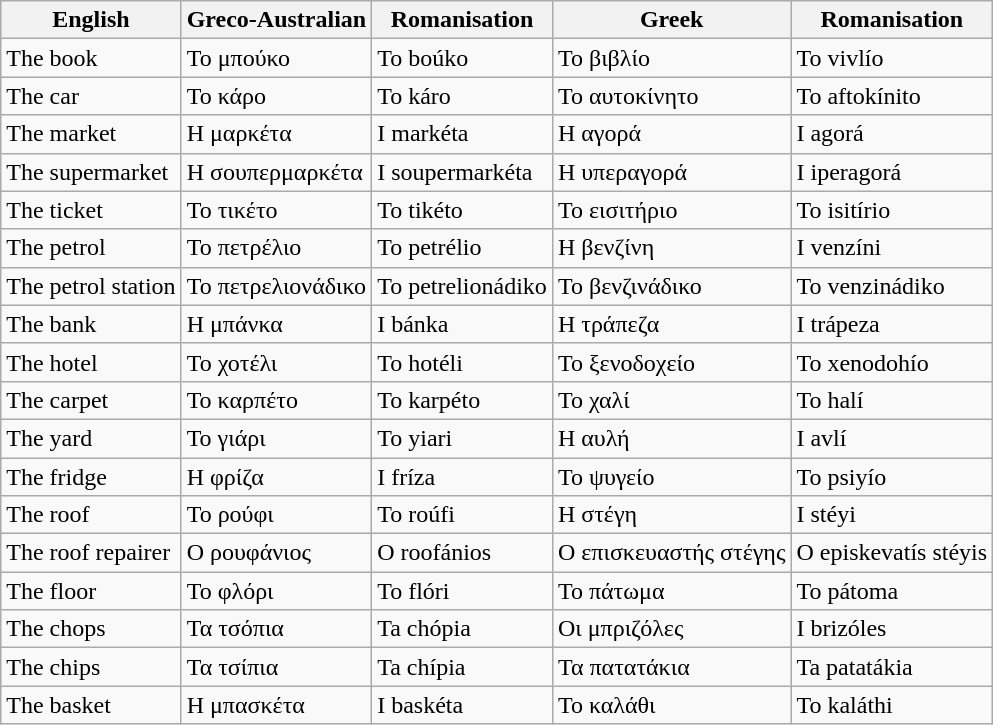<table class="wikitable">
<tr>
<th>English</th>
<th>Greco-Australian</th>
<th>Romanisation</th>
<th>Greek</th>
<th>Romanisation</th>
</tr>
<tr>
<td align=left>The book</td>
<td align=left>Το μπούκο</td>
<td align=left>To boúko</td>
<td align=left>Το βιβλίο</td>
<td>To vivlío</td>
</tr>
<tr>
<td align=left>The car</td>
<td align=left>Το κάρο</td>
<td align=left>To káro</td>
<td align=left>Το αυτοκίνητο</td>
<td>To aftokínito</td>
</tr>
<tr>
<td align=left>The market</td>
<td align=left>Η μαρκέτα</td>
<td align=left>I markéta</td>
<td align=left>Η αγορά</td>
<td>I agorá</td>
</tr>
<tr>
<td align=left>The supermarket</td>
<td align=left>Η σουπερμαρκέτα</td>
<td align=left>I soupermarkéta</td>
<td align=left>Η υπεραγορά</td>
<td>I iperagorá</td>
</tr>
<tr>
<td align=left>The ticket</td>
<td align=left>Το τικέτο</td>
<td align=left>To tikéto</td>
<td align=left>Το εισιτήριο</td>
<td>To isitírio</td>
</tr>
<tr>
<td align=left>The petrol</td>
<td align=left>Το πετρέλιο</td>
<td align=left>To petrélio</td>
<td align=left>Η βενζίνη</td>
<td>I venzíni</td>
</tr>
<tr>
<td align=left>The petrol station</td>
<td align=left>Το πετρελιονάδικο</td>
<td align=left>To petrelionádiko</td>
<td align=left>Το βενζινάδικο</td>
<td>To venzinádiko</td>
</tr>
<tr>
<td align=left>The bank</td>
<td align=left>Η μπάνκα</td>
<td align=left>I bánka</td>
<td align=left>Η τράπεζα</td>
<td>I trápeza</td>
</tr>
<tr>
<td align=left>The hotel</td>
<td align=left>Το χοτέλι</td>
<td align=left>To hotéli</td>
<td align=left>Το ξενοδοχείο</td>
<td>To xenodohío</td>
</tr>
<tr>
<td align=left>The carpet</td>
<td align=left>To καρπέτo</td>
<td align=left>To karpéto</td>
<td align=left>Το χαλί</td>
<td>To halí</td>
</tr>
<tr>
<td align=left>The yard</td>
<td align=left>To γιάρι</td>
<td align=left>To yiari</td>
<td align=left>Η αυλή</td>
<td>I avlí</td>
</tr>
<tr>
<td align=left>The fridge</td>
<td align=left>Η φρίζα</td>
<td align=left>I fríza</td>
<td align=left>Το ψυγείο</td>
<td>To psiyío</td>
</tr>
<tr>
<td align=left>The roof</td>
<td align=left>Το ρούφι</td>
<td align=left>To roúfi</td>
<td align=left>Η στέγη</td>
<td>I stéyi</td>
</tr>
<tr>
<td align=left>The roof repairer</td>
<td align=left>Ο ρουφάνιος</td>
<td align=left>O roofánios</td>
<td align=left>Ο επισκευαστής στέγης</td>
<td>O episkevatís stéyis</td>
</tr>
<tr>
<td align=left>The floor</td>
<td align=left>Το φλόρι</td>
<td align=left>To flóri</td>
<td align=left>Το πάτωμα</td>
<td>To pátoma</td>
</tr>
<tr>
<td align=left>The chops</td>
<td align=left>Τα τσόπια</td>
<td align=left>Ta chópia</td>
<td align=left>Οι μπριζόλες</td>
<td>I brizóles</td>
</tr>
<tr>
<td align=left>The chips</td>
<td align=left>Τα τσίπια</td>
<td align=left>Ta chípia</td>
<td align=left>Τα πατατάκια</td>
<td>Ta patatákia</td>
</tr>
<tr>
<td align=left>The basket</td>
<td align=left>Η μπασκέτα</td>
<td align=left>I baskéta</td>
<td align=left>Το καλάθι</td>
<td>To kaláthi</td>
</tr>
</table>
